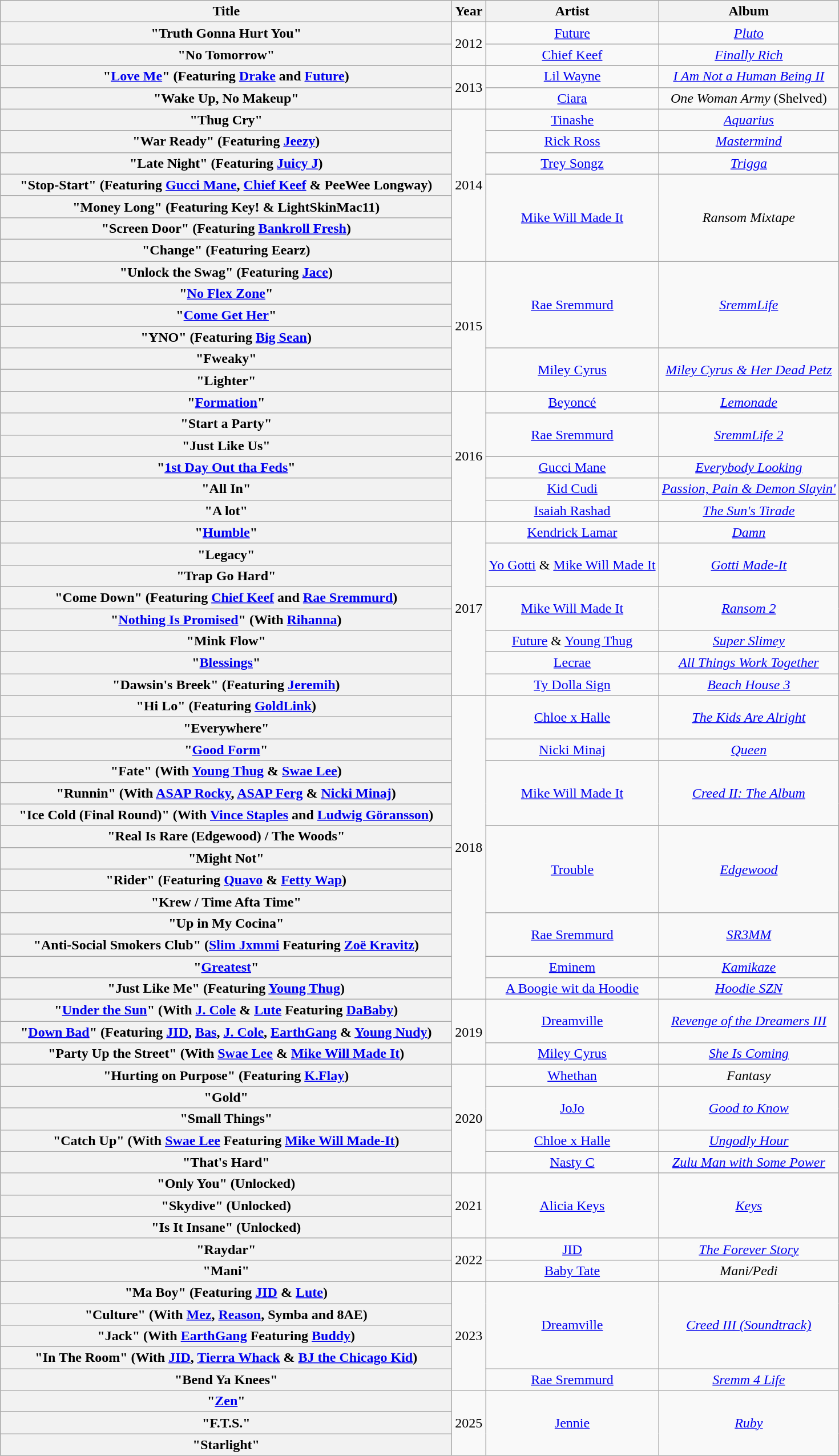<table class="wikitable plainrowheaders" style="text-align:center;">
<tr>
<th scope="col" style="width:32.5em;">Title</th>
<th scope="col">Year</th>
<th scope="col">Artist</th>
<th scope="col">Album</th>
</tr>
<tr>
<th scope="row">"Truth Gonna Hurt You"</th>
<td rowspan="2">2012</td>
<td><a href='#'>Future</a></td>
<td><em><a href='#'>Pluto</a></em></td>
</tr>
<tr>
<th scope="row">"No Tomorrow"</th>
<td><a href='#'>Chief Keef</a></td>
<td><em><a href='#'>Finally Rich</a></em></td>
</tr>
<tr>
<th scope="row">"<a href='#'>Love Me</a>" (Featuring <a href='#'>Drake</a> and <a href='#'>Future</a>)</th>
<td rowspan="2">2013</td>
<td><a href='#'>Lil Wayne</a></td>
<td><em><a href='#'>I Am Not a Human Being II</a></em></td>
</tr>
<tr>
<th scope="row">"Wake Up, No Makeup"</th>
<td><a href='#'>Ciara</a></td>
<td><em>One Woman Army</em> (Shelved)</td>
</tr>
<tr>
<th scope="row">"Thug Cry"</th>
<td rowspan="7">2014</td>
<td><a href='#'>Tinashe</a></td>
<td><em><a href='#'>Aquarius</a></em></td>
</tr>
<tr>
<th scope="row">"War Ready" (Featuring <a href='#'>Jeezy</a>)</th>
<td><a href='#'>Rick Ross</a></td>
<td><em><a href='#'>Mastermind</a></em></td>
</tr>
<tr>
<th scope="row">"Late Night" (Featuring <a href='#'>Juicy J</a>)</th>
<td><a href='#'>Trey Songz</a></td>
<td><em><a href='#'>Trigga</a></em></td>
</tr>
<tr>
<th scope="row">"Stop-Start" (Featuring <a href='#'>Gucci Mane</a>, <a href='#'>Chief Keef</a> & PeeWee Longway)</th>
<td rowspan="4"><a href='#'>Mike Will Made It</a></td>
<td rowspan="4"><em>Ransom Mixtape</em></td>
</tr>
<tr>
<th scope="row">"Money Long" (Featuring Key! & LightSkinMac11)</th>
</tr>
<tr>
<th scope="row">"Screen Door" (Featuring <a href='#'>Bankroll Fresh</a>)</th>
</tr>
<tr>
<th scope="row">"Change" (Featuring Eearz)</th>
</tr>
<tr>
<th scope="row">"Unlock the Swag" (Featuring <a href='#'>Jace</a>)</th>
<td rowspan="6">2015</td>
<td rowspan="4"><a href='#'>Rae Sremmurd</a></td>
<td rowspan="4"><em><a href='#'>SremmLife</a></em></td>
</tr>
<tr>
<th scope="row">"<a href='#'>No Flex Zone</a>"</th>
</tr>
<tr>
<th scope="row">"<a href='#'>Come Get Her</a>"</th>
</tr>
<tr>
<th scope="row">"YNO" (Featuring <a href='#'>Big Sean</a>)</th>
</tr>
<tr>
<th scope="row">"Fweaky"</th>
<td rowspan="2"><a href='#'>Miley Cyrus</a></td>
<td rowspan="2"><em><a href='#'>Miley Cyrus & Her Dead Petz</a></em></td>
</tr>
<tr>
<th scope="row">"Lighter"</th>
</tr>
<tr>
<th scope="row">"<a href='#'>Formation</a>"</th>
<td rowspan="6">2016</td>
<td><a href='#'>Beyoncé</a></td>
<td><em><a href='#'>Lemonade</a></em></td>
</tr>
<tr>
<th scope="row">"Start a Party"</th>
<td rowspan="2"><a href='#'>Rae Sremmurd</a></td>
<td rowspan="2"><em><a href='#'>SremmLife 2</a></em></td>
</tr>
<tr>
<th scope="row">"Just Like Us"</th>
</tr>
<tr>
<th scope="row">"<a href='#'>1st Day Out tha Feds</a>"</th>
<td><a href='#'>Gucci Mane</a></td>
<td><em><a href='#'>Everybody Looking</a></em></td>
</tr>
<tr>
<th scope="row">"All In"</th>
<td><a href='#'>Kid Cudi</a></td>
<td><em><a href='#'>Passion, Pain & Demon Slayin'</a></em></td>
</tr>
<tr>
<th scope="row">"A lot"</th>
<td><a href='#'>Isaiah Rashad</a></td>
<td><em><a href='#'>The Sun's Tirade</a></em></td>
</tr>
<tr>
<th scope="row">"<a href='#'>Humble</a>"</th>
<td rowspan="8">2017</td>
<td><a href='#'>Kendrick Lamar</a></td>
<td><em><a href='#'>Damn</a></em></td>
</tr>
<tr>
<th scope="row">"Legacy"</th>
<td rowspan="2"><a href='#'>Yo Gotti</a> & <a href='#'>Mike Will Made It</a></td>
<td rowspan="2"><em><a href='#'>Gotti Made-It</a></em></td>
</tr>
<tr>
<th scope="row">"Trap Go Hard"</th>
</tr>
<tr>
<th scope="row">"Come Down" (Featuring <a href='#'>Chief Keef</a> and <a href='#'>Rae Sremmurd</a>)</th>
<td rowspan="2"><a href='#'>Mike Will Made It</a></td>
<td rowspan="2"><em><a href='#'>Ransom 2</a></em></td>
</tr>
<tr>
<th scope="row">"<a href='#'>Nothing Is Promised</a>" (With <a href='#'>Rihanna</a>)</th>
</tr>
<tr>
<th scope="row">"Mink Flow"</th>
<td><a href='#'>Future</a> & <a href='#'>Young Thug</a></td>
<td><em><a href='#'>Super Slimey</a></em></td>
</tr>
<tr>
<th scope="row">"<a href='#'>Blessings</a>"</th>
<td><a href='#'>Lecrae</a></td>
<td><em><a href='#'>All Things Work Together</a></em></td>
</tr>
<tr>
<th scope="row">"Dawsin's Breek" (Featuring <a href='#'>Jeremih</a>)</th>
<td><a href='#'>Ty Dolla Sign</a></td>
<td><em><a href='#'>Beach House 3</a></em></td>
</tr>
<tr>
<th scope="row">"Hi Lo" (Featuring <a href='#'>GoldLink</a>)</th>
<td rowspan="14">2018</td>
<td rowspan="2"><a href='#'>Chloe x Halle</a></td>
<td rowspan="2"><em><a href='#'>The Kids Are Alright</a></em></td>
</tr>
<tr>
<th scope="row">"Everywhere"</th>
</tr>
<tr>
<th scope="row">"<a href='#'>Good Form</a>"</th>
<td><a href='#'>Nicki Minaj</a></td>
<td><em><a href='#'>Queen</a></em></td>
</tr>
<tr>
<th scope="row">"Fate" (With <a href='#'>Young Thug</a> & <a href='#'>Swae Lee</a>)</th>
<td rowspan="3"><a href='#'>Mike Will Made It</a></td>
<td rowspan="3"><em><a href='#'>Creed II: The Album</a></em></td>
</tr>
<tr>
<th scope="row">"Runnin" (With <a href='#'>ASAP Rocky</a>, <a href='#'>ASAP Ferg</a> & <a href='#'>Nicki Minaj</a>)</th>
</tr>
<tr>
<th scope="row">"Ice Cold (Final Round)" (With <a href='#'>Vince Staples</a> and <a href='#'>Ludwig Göransson</a>)</th>
</tr>
<tr>
<th scope="row">"Real Is Rare (Edgewood) / The Woods"</th>
<td rowspan="4"><a href='#'>Trouble</a></td>
<td rowspan="4"><em><a href='#'>Edgewood</a></em></td>
</tr>
<tr>
<th scope="row">"Might Not"</th>
</tr>
<tr>
<th scope="row">"Rider" (Featuring <a href='#'>Quavo</a> & <a href='#'>Fetty Wap</a>)</th>
</tr>
<tr>
<th scope="row">"Krew / Time Afta Time"</th>
</tr>
<tr>
<th scope="row">"Up in My Cocina"</th>
<td rowspan="2"><a href='#'>Rae Sremmurd</a></td>
<td rowspan="2"><em><a href='#'>SR3MM</a></em></td>
</tr>
<tr>
<th scope="row">"Anti-Social Smokers Club" (<a href='#'>Slim Jxmmi</a> Featuring <a href='#'>Zoë Kravitz</a>)</th>
</tr>
<tr>
<th scope="row">"<a href='#'>Greatest</a>"</th>
<td><a href='#'>Eminem</a></td>
<td><em><a href='#'>Kamikaze</a></em></td>
</tr>
<tr>
<th scope="row">"Just Like Me" (Featuring <a href='#'>Young Thug</a>)</th>
<td><a href='#'>A Boogie wit da Hoodie</a></td>
<td><em><a href='#'>Hoodie SZN</a></em></td>
</tr>
<tr>
<th scope="row">"<a href='#'>Under the Sun</a>" (With <a href='#'>J. Cole</a> & <a href='#'>Lute</a> Featuring <a href='#'>DaBaby</a>) </th>
<td rowspan="3">2019</td>
<td rowspan="2"><a href='#'>Dreamville</a></td>
<td rowspan="2"><em><a href='#'>Revenge of the Dreamers III</a></em></td>
</tr>
<tr>
<th scope="row">"<a href='#'>Down Bad</a>" (Featuring <a href='#'>JID</a>, <a href='#'>Bas</a>, <a href='#'>J. Cole</a>, <a href='#'>EarthGang</a> & <a href='#'>Young Nudy</a>)</th>
</tr>
<tr>
<th scope="row">"Party Up the Street" (With <a href='#'>Swae Lee</a> & <a href='#'>Mike Will Made It</a>)</th>
<td><a href='#'>Miley Cyrus</a></td>
<td><em><a href='#'>She Is Coming</a></em></td>
</tr>
<tr>
<th scope="row">"Hurting on Purpose" (Featuring <a href='#'>K.Flay</a>)</th>
<td rowspan="5">2020</td>
<td><a href='#'>Whethan</a></td>
<td><em>Fantasy</em></td>
</tr>
<tr>
<th scope="row">"Gold"</th>
<td rowspan="2"><a href='#'>JoJo</a></td>
<td rowspan="2"><em><a href='#'>Good to Know</a></em></td>
</tr>
<tr>
<th scope="row">"Small Things"</th>
</tr>
<tr>
<th scope="row">"Catch Up" (With <a href='#'>Swae Lee</a> Featuring <a href='#'>Mike Will Made-It</a>)</th>
<td><a href='#'>Chloe x Halle</a></td>
<td><em><a href='#'>Ungodly Hour</a></em></td>
</tr>
<tr>
<th scope="row">"That's Hard"</th>
<td><a href='#'>Nasty C</a></td>
<td><em><a href='#'>Zulu Man with Some Power</a></em></td>
</tr>
<tr>
<th scope="row">"Only You" (Unlocked)</th>
<td rowspan="3">2021</td>
<td rowspan="3"><a href='#'>Alicia Keys</a></td>
<td rowspan="3"><em><a href='#'>Keys</a></em></td>
</tr>
<tr>
<th scope="row">"Skydive" (Unlocked)</th>
</tr>
<tr>
<th scope="row">"Is It Insane" (Unlocked)</th>
</tr>
<tr>
<th scope="row">"Raydar"</th>
<td rowspan="2">2022</td>
<td><a href='#'>JID</a></td>
<td><em><a href='#'>The Forever Story</a></em></td>
</tr>
<tr>
<th scope="row">"Mani"</th>
<td><a href='#'>Baby Tate</a></td>
<td><em>Mani/Pedi</em></td>
</tr>
<tr>
<th scope="row">"Ma Boy" (Featuring <a href='#'>JID</a> & <a href='#'>Lute</a>)</th>
<td rowspan="5">2023</td>
<td rowspan="4"><a href='#'>Dreamville</a></td>
<td rowspan="4"><em><a href='#'>Creed III (Soundtrack)</a></em></td>
</tr>
<tr>
<th scope="row">"Culture" (With <a href='#'>Mez</a>, <a href='#'>Reason</a>, Symba and 8AE)</th>
</tr>
<tr>
<th scope="row">"Jack" (With <a href='#'>EarthGang</a> Featuring <a href='#'>Buddy</a>)</th>
</tr>
<tr>
<th scope="row">"In The Room" (With <a href='#'>JID</a>, <a href='#'>Tierra Whack</a> & <a href='#'>BJ the Chicago Kid</a>)</th>
</tr>
<tr>
<th scope="row">"Bend Ya Knees"</th>
<td><a href='#'>Rae Sremmurd</a></td>
<td><em><a href='#'>Sremm 4 Life</a></em></td>
</tr>
<tr>
<th scope="row">"<a href='#'>Zen</a>"</th>
<td rowspan="3">2025</td>
<td rowspan="3"><a href='#'>Jennie</a></td>
<td rowspan="3"><em><a href='#'>Ruby</a></em></td>
</tr>
<tr>
<th scope="row">"F.T.S."</th>
</tr>
<tr>
<th scope="row">"Starlight"</th>
</tr>
</table>
